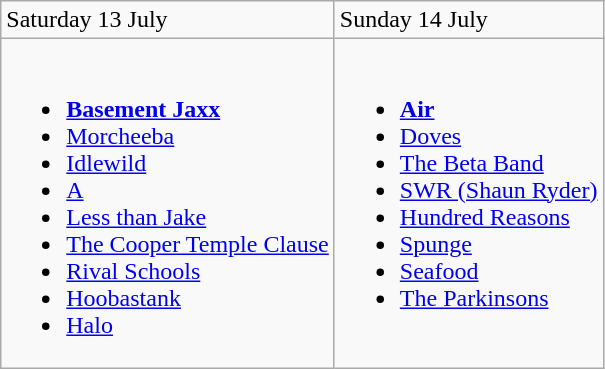<table class="wikitable">
<tr>
<td>Saturday 13 July</td>
<td>Sunday 14 July</td>
</tr>
<tr valign="top">
<td><br><ul><li><strong><a href='#'>Basement Jaxx</a></strong></li><li><a href='#'>Morcheeba</a></li><li><a href='#'>Idlewild</a></li><li><a href='#'>A</a></li><li><a href='#'>Less than Jake</a></li><li><a href='#'>The Cooper Temple Clause</a></li><li><a href='#'>Rival Schools</a></li><li><a href='#'>Hoobastank</a></li><li><a href='#'>Halo</a></li></ul></td>
<td><br><ul><li><strong><a href='#'>Air</a></strong></li><li><a href='#'>Doves</a></li><li><a href='#'>The Beta Band</a></li><li><a href='#'>SWR (Shaun Ryder)</a></li><li><a href='#'>Hundred Reasons</a></li><li><a href='#'>Spunge</a></li><li><a href='#'>Seafood</a></li><li><a href='#'>The Parkinsons</a></li></ul></td>
</tr>
</table>
